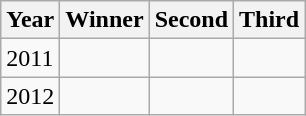<table class="wikitable">
<tr>
<th>Year</th>
<th colspan=1>Winner</th>
<th colspan=1>Second</th>
<th colspan=1>Third</th>
</tr>
<tr>
<td>2011</td>
<td></td>
<td></td>
<td></td>
</tr>
<tr>
<td>2012</td>
<td></td>
<td></td>
<td></td>
</tr>
</table>
